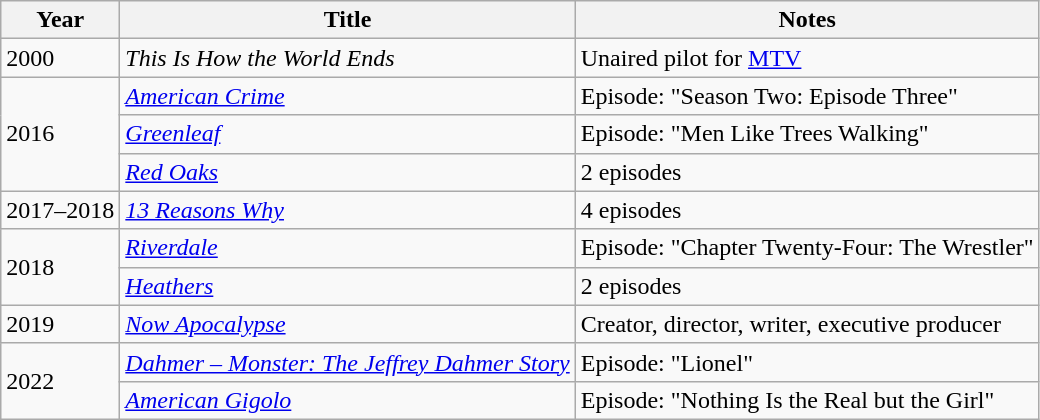<table class="wikitable sortable">
<tr>
<th>Year</th>
<th>Title</th>
<th class="unsortable">Notes</th>
</tr>
<tr>
<td>2000</td>
<td><em>This Is How the World Ends</em></td>
<td>Unaired pilot for <a href='#'>MTV</a></td>
</tr>
<tr>
<td rowspan="3">2016</td>
<td><em><a href='#'>American Crime</a></em></td>
<td>Episode: "Season Two: Episode Three"</td>
</tr>
<tr>
<td><em><a href='#'>Greenleaf</a></em></td>
<td>Episode: "Men Like Trees Walking"</td>
</tr>
<tr>
<td><em><a href='#'>Red Oaks</a></em></td>
<td>2 episodes</td>
</tr>
<tr>
<td>2017–2018</td>
<td><em><a href='#'>13 Reasons Why</a></em></td>
<td>4 episodes</td>
</tr>
<tr>
<td rowspan="2">2018</td>
<td><a href='#'><em>Riverdale</em></a></td>
<td>Episode: "Chapter Twenty-Four: The Wrestler"</td>
</tr>
<tr>
<td><a href='#'><em>Heathers</em></a></td>
<td>2 episodes</td>
</tr>
<tr>
<td>2019</td>
<td><em><a href='#'>Now Apocalypse</a></em></td>
<td>Creator, director, writer, executive producer</td>
</tr>
<tr>
<td rowspan=2>2022</td>
<td><em><a href='#'>Dahmer – Monster: The Jeffrey Dahmer Story</a></em></td>
<td>Episode: "Lionel"</td>
</tr>
<tr>
<td><em><a href='#'>American Gigolo</a></em></td>
<td>Episode: "Nothing Is the Real but the Girl"</td>
</tr>
</table>
